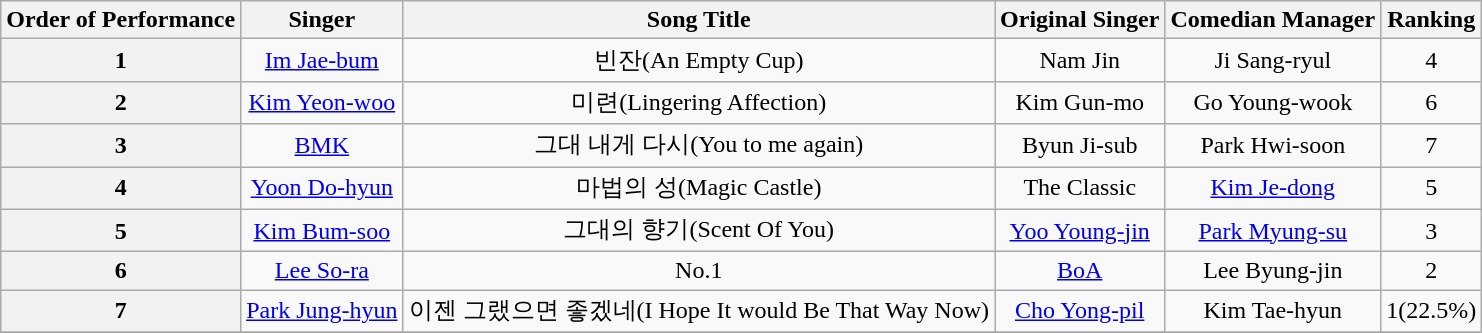<table class="wikitable">
<tr>
<th>Order of Performance</th>
<th>Singer</th>
<th>Song Title</th>
<th>Original Singer</th>
<th>Comedian Manager</th>
<th>Ranking</th>
</tr>
<tr align="center">
<th>1</th>
<td><a href='#'>Im Jae-bum</a></td>
<td>빈잔(An Empty Cup)</td>
<td>Nam Jin</td>
<td>Ji Sang-ryul</td>
<td>4</td>
</tr>
<tr align="center">
<th>2</th>
<td><a href='#'>Kim Yeon-woo</a></td>
<td>미련(Lingering Affection)</td>
<td>Kim Gun-mo</td>
<td>Go Young-wook</td>
<td>6</td>
</tr>
<tr align="center">
<th>3</th>
<td><a href='#'>BMK</a></td>
<td>그대 내게 다시(You to me again)</td>
<td>Byun Ji-sub</td>
<td>Park Hwi-soon</td>
<td>7</td>
</tr>
<tr align="center">
<th>4</th>
<td><a href='#'>Yoon Do-hyun</a></td>
<td>마법의 성(Magic Castle)</td>
<td>The Classic</td>
<td><a href='#'>Kim Je-dong</a></td>
<td>5</td>
</tr>
<tr align="center">
<th>5</th>
<td><a href='#'>Kim Bum-soo</a></td>
<td>그대의 향기(Scent Of You)</td>
<td><a href='#'>Yoo Young-jin</a></td>
<td><a href='#'>Park Myung-su</a></td>
<td>3</td>
</tr>
<tr align="center">
<th>6</th>
<td><a href='#'>Lee So-ra</a></td>
<td>No.1</td>
<td><a href='#'>BoA</a></td>
<td>Lee Byung-jin</td>
<td>2</td>
</tr>
<tr align="center">
<th>7</th>
<td><a href='#'>Park Jung-hyun</a></td>
<td>이젠 그랬으면 좋겠네(I Hope It would Be That Way Now)</td>
<td><a href='#'>Cho Yong-pil</a></td>
<td>Kim Tae-hyun</td>
<td>1(22.5%)</td>
</tr>
<tr>
</tr>
</table>
